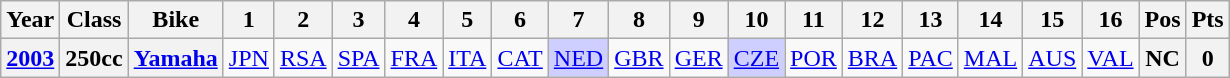<table class="wikitable" style="text-align:center">
<tr>
<th>Year</th>
<th>Class</th>
<th>Bike</th>
<th>1</th>
<th>2</th>
<th>3</th>
<th>4</th>
<th>5</th>
<th>6</th>
<th>7</th>
<th>8</th>
<th>9</th>
<th>10</th>
<th>11</th>
<th>12</th>
<th>13</th>
<th>14</th>
<th>15</th>
<th>16</th>
<th>Pos</th>
<th>Pts</th>
</tr>
<tr>
<th><a href='#'>2003</a></th>
<th>250cc</th>
<th><a href='#'>Yamaha</a></th>
<td><a href='#'>JPN</a></td>
<td><a href='#'>RSA</a></td>
<td><a href='#'>SPA</a></td>
<td><a href='#'>FRA</a></td>
<td><a href='#'>ITA</a></td>
<td><a href='#'>CAT</a></td>
<td style="background:#CFCFFF;"><a href='#'>NED</a><br></td>
<td><a href='#'>GBR</a></td>
<td><a href='#'>GER</a></td>
<td style="background:#CFCFFF;"><a href='#'>CZE</a><br></td>
<td><a href='#'>POR</a></td>
<td><a href='#'>BRA</a></td>
<td><a href='#'>PAC</a></td>
<td><a href='#'>MAL</a></td>
<td><a href='#'>AUS</a></td>
<td><a href='#'>VAL</a></td>
<th>NC</th>
<th>0</th>
</tr>
</table>
